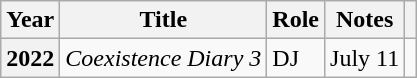<table class="wikitable plainrowheaders">
<tr>
<th scope="col">Year</th>
<th scope="col">Title</th>
<th scope="col">Role</th>
<th scope="col">Notes</th>
<th scope="col" class="unsortable"></th>
</tr>
<tr>
<th scope="row">2022</th>
<td><em>Coexistence Diary 3</em></td>
<td>DJ</td>
<td>July 11</td>
<td style="text-align:center"></td>
</tr>
</table>
